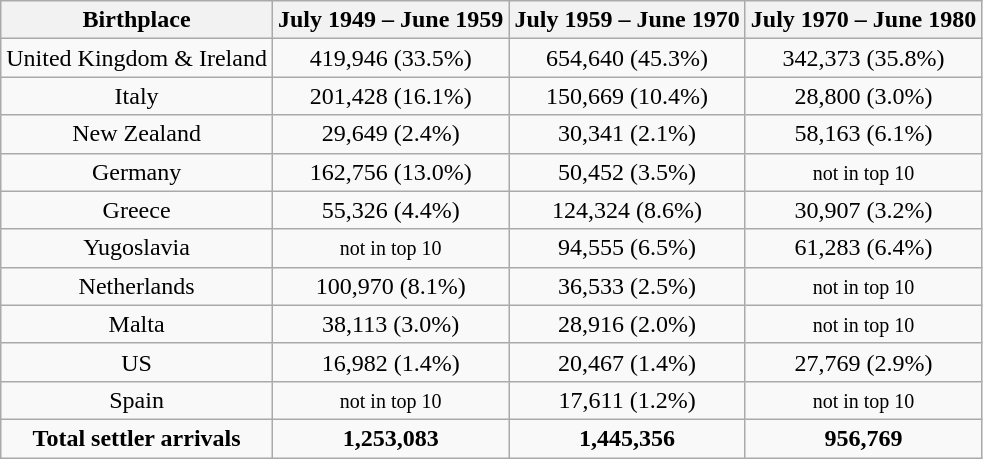<table class="wikitable" style="text-align:center">
<tr>
<th>Birthplace</th>
<th>July 1949 – June 1959</th>
<th>July 1959 – June 1970</th>
<th>July 1970 – June 1980</th>
</tr>
<tr>
<td>United Kingdom & Ireland</td>
<td>419,946 (33.5%)</td>
<td>654,640 (45.3%)</td>
<td>342,373 (35.8%)</td>
</tr>
<tr>
<td>Italy</td>
<td>201,428 (16.1%)</td>
<td>150,669 (10.4%)</td>
<td>28,800 (3.0%)</td>
</tr>
<tr>
<td>New Zealand</td>
<td>29,649 (2.4%)</td>
<td>30,341 (2.1%)</td>
<td>58,163 (6.1%)</td>
</tr>
<tr>
<td>Germany</td>
<td>162,756 (13.0%)</td>
<td>50,452 (3.5%)</td>
<td><small>not in top 10</small></td>
</tr>
<tr>
<td>Greece</td>
<td>55,326 (4.4%)</td>
<td>124,324 (8.6%)</td>
<td>30,907 (3.2%)</td>
</tr>
<tr>
<td>Yugoslavia</td>
<td><small>not in top 10</small></td>
<td>94,555 (6.5%)</td>
<td>61,283 (6.4%)</td>
</tr>
<tr>
<td>Netherlands</td>
<td>100,970 (8.1%)</td>
<td>36,533 (2.5%)</td>
<td><small>not in top 10</small></td>
</tr>
<tr>
<td>Malta</td>
<td>38,113 (3.0%)</td>
<td>28,916 (2.0%)</td>
<td><small>not in top 10</small></td>
</tr>
<tr>
<td>US</td>
<td>16,982 (1.4%)</td>
<td>20,467 (1.4%)</td>
<td>27,769 (2.9%)</td>
</tr>
<tr>
<td>Spain</td>
<td><small>not in top 10</small></td>
<td>17,611 (1.2%)</td>
<td><small>not in top 10</small></td>
</tr>
<tr>
<td><strong>Total settler arrivals</strong></td>
<td><strong>1,253,083</strong></td>
<td><strong>1,445,356</strong></td>
<td><strong>956,769</strong></td>
</tr>
</table>
